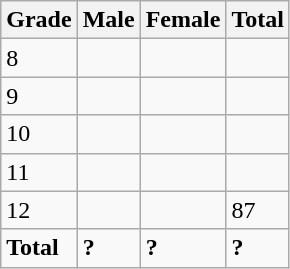<table Class = "wikitable">
<tr>
<th>Grade</th>
<th>Male</th>
<th>Female</th>
<th>Total</th>
</tr>
<tr>
<td>8</td>
<td></td>
<td></td>
<td></td>
</tr>
<tr>
<td>9</td>
<td></td>
<td></td>
<td></td>
</tr>
<tr>
<td>10</td>
<td></td>
<td></td>
<td></td>
</tr>
<tr>
<td>11</td>
<td></td>
<td></td>
<td></td>
</tr>
<tr>
<td>12</td>
<td></td>
<td></td>
<td>87</td>
</tr>
<tr>
<td><strong>Total</strong></td>
<td><strong>?</strong></td>
<td><strong>?</strong></td>
<td><strong>?</strong></td>
</tr>
</table>
